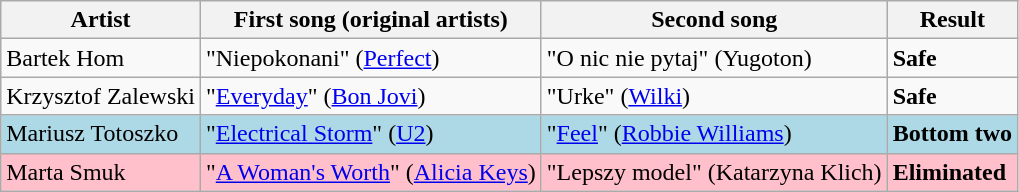<table class=wikitable>
<tr>
<th>Artist</th>
<th>First song (original artists)</th>
<th>Second song</th>
<th>Result</th>
</tr>
<tr>
<td>Bartek Hom</td>
<td>"Niepokonani" (<a href='#'>Perfect</a>)</td>
<td>"O nic nie pytaj" (Yugoton)</td>
<td><strong>Safe</strong></td>
</tr>
<tr>
<td>Krzysztof Zalewski</td>
<td>"<a href='#'>Everyday</a>" (<a href='#'>Bon Jovi</a>)</td>
<td>"Urke" (<a href='#'>Wilki</a>)</td>
<td><strong>Safe</strong></td>
</tr>
<tr style="background:lightblue;">
<td>Mariusz Totoszko</td>
<td>"<a href='#'>Electrical Storm</a>" (<a href='#'>U2</a>)</td>
<td>"<a href='#'>Feel</a>" (<a href='#'>Robbie Williams</a>)</td>
<td><strong>Bottom two</strong></td>
</tr>
<tr style="background:pink;">
<td>Marta Smuk</td>
<td>"<a href='#'>A Woman's Worth</a>" (<a href='#'>Alicia Keys</a>)</td>
<td>"Lepszy model" (Katarzyna Klich)</td>
<td><strong>Eliminated</strong></td>
</tr>
</table>
